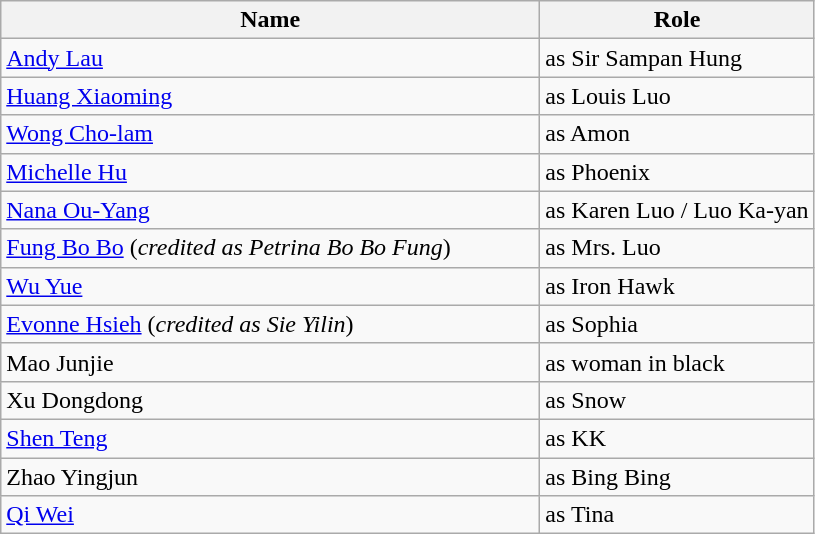<table class=wikitable>
<tr>
<th>Name</th>
<th>Role</th>
</tr>
<tr>
<td style="width:22em"><a href='#'>Andy Lau</a></td>
<td>as Sir Sampan Hung</td>
</tr>
<tr>
<td><a href='#'>Huang Xiaoming</a></td>
<td>as Louis Luo</td>
</tr>
<tr>
<td><a href='#'>Wong Cho-lam</a></td>
<td>as Amon</td>
</tr>
<tr>
<td><a href='#'>Michelle Hu</a></td>
<td>as Phoenix</td>
</tr>
<tr>
<td><a href='#'>Nana Ou-Yang</a></td>
<td>as Karen Luo / Luo Ka-yan</td>
</tr>
<tr>
<td><a href='#'>Fung Bo Bo</a> (<em>credited as Petrina Bo Bo Fung</em>)</td>
<td>as Mrs. Luo</td>
</tr>
<tr>
<td><a href='#'>Wu Yue</a></td>
<td>as Iron Hawk</td>
</tr>
<tr>
<td><a href='#'>Evonne Hsieh</a> (<em>credited as Sie Yilin</em>)</td>
<td>as Sophia</td>
</tr>
<tr>
<td>Mao Junjie</td>
<td>as woman in black</td>
</tr>
<tr>
<td>Xu Dongdong</td>
<td>as Snow</td>
</tr>
<tr>
<td><a href='#'>Shen Teng</a></td>
<td>as KK</td>
</tr>
<tr>
<td>Zhao Yingjun</td>
<td>as Bing Bing</td>
</tr>
<tr>
<td><a href='#'>Qi Wei</a></td>
<td>as Tina</td>
</tr>
</table>
